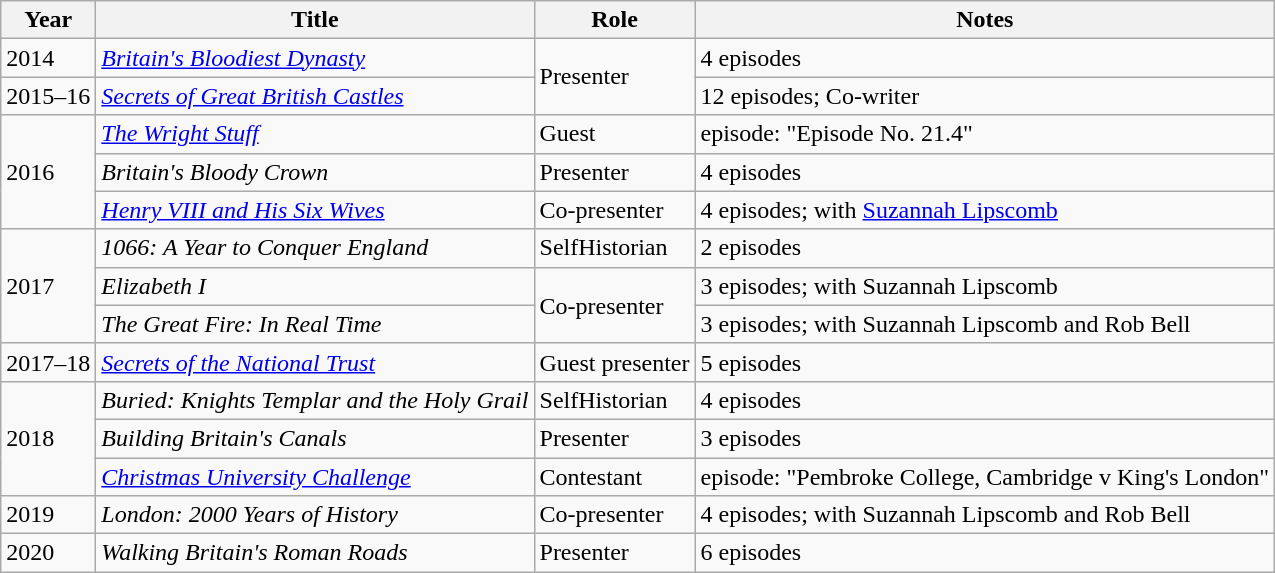<table class="wikitable">
<tr>
<th>Year</th>
<th>Title</th>
<th>Role</th>
<th>Notes</th>
</tr>
<tr>
<td>2014</td>
<td><em><a href='#'>Britain's Bloodiest Dynasty</a></em></td>
<td rowspan="2">Presenter</td>
<td>4 episodes</td>
</tr>
<tr>
<td>2015–16</td>
<td><em><a href='#'>Secrets of Great British Castles</a></em></td>
<td>12 episodes; Co-writer</td>
</tr>
<tr>
<td rowspan="3">2016</td>
<td><em><a href='#'>The Wright Stuff</a></em></td>
<td>Guest</td>
<td>episode: "Episode No. 21.4"</td>
</tr>
<tr>
<td><em>Britain's Bloody Crown</em></td>
<td>Presenter</td>
<td>4 episodes</td>
</tr>
<tr>
<td><a href='#'><em>Henry VIII and His Six Wives</em></a></td>
<td>Co-presenter</td>
<td>4 episodes; with <a href='#'>Suzannah Lipscomb</a></td>
</tr>
<tr>
<td rowspan="3">2017</td>
<td><em>1066: A Year to Conquer England</em></td>
<td>SelfHistorian</td>
<td>2 episodes</td>
</tr>
<tr>
<td><em>Elizabeth I</em></td>
<td rowspan="2">Co-presenter</td>
<td>3 episodes; with Suzannah Lipscomb</td>
</tr>
<tr>
<td><em>The Great Fire: In Real Time</em></td>
<td>3 episodes; with Suzannah Lipscomb and Rob Bell</td>
</tr>
<tr>
<td>2017–18</td>
<td><em><a href='#'>Secrets of the National Trust</a></em></td>
<td>Guest presenter</td>
<td>5 episodes</td>
</tr>
<tr>
<td rowspan="3">2018</td>
<td><em>Buried: Knights Templar and the Holy Grail</em></td>
<td>SelfHistorian</td>
<td>4 episodes</td>
</tr>
<tr>
<td><em>Building Britain's Canals</em></td>
<td>Presenter</td>
<td>3 episodes</td>
</tr>
<tr>
<td><em><a href='#'>Christmas University Challenge</a></em></td>
<td>Contestant</td>
<td>episode: "Pembroke College, Cambridge v King's London"</td>
</tr>
<tr>
<td>2019</td>
<td><em>London: 2000 Years of History</em></td>
<td>Co-presenter</td>
<td>4 episodes; with Suzannah Lipscomb and Rob Bell</td>
</tr>
<tr>
<td>2020</td>
<td><em>Walking Britain's Roman Roads</em></td>
<td>Presenter</td>
<td>6 episodes</td>
</tr>
</table>
